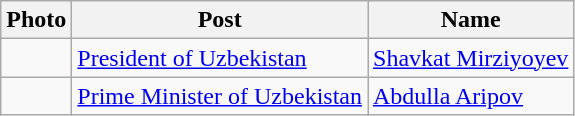<table class="wikitable">
<tr>
<th>Photo</th>
<th>Post</th>
<th>Name</th>
</tr>
<tr>
<td></td>
<td><a href='#'>President of Uzbekistan</a></td>
<td><a href='#'>Shavkat Mirziyoyev</a></td>
</tr>
<tr>
<td></td>
<td><a href='#'>Prime Minister of Uzbekistan</a></td>
<td><a href='#'>Abdulla Aripov</a></td>
</tr>
</table>
